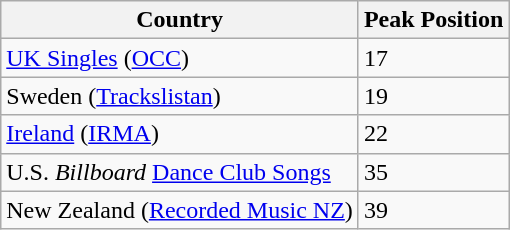<table class="wikitable">
<tr>
<th>Country</th>
<th>Peak Position</th>
</tr>
<tr>
<td><a href='#'>UK Singles</a> (<a href='#'>OCC</a>)</td>
<td>17</td>
</tr>
<tr>
<td>Sweden (<a href='#'>Trackslistan</a>)</td>
<td>19</td>
</tr>
<tr>
<td><a href='#'>Ireland</a> (<a href='#'>IRMA</a>)</td>
<td>22</td>
</tr>
<tr>
<td>U.S. <em>Billboard</em> <a href='#'>Dance Club Songs</a></td>
<td>35</td>
</tr>
<tr>
<td>New Zealand (<a href='#'>Recorded Music NZ</a>)</td>
<td>39</td>
</tr>
</table>
